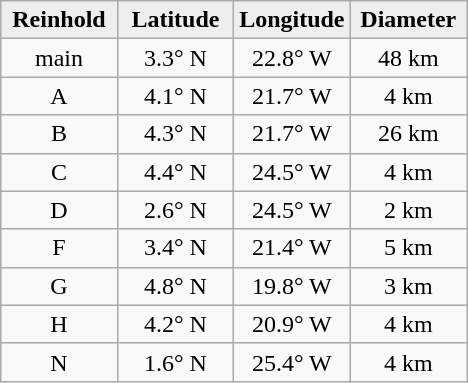<table class="wikitable">
<tr>
<th width="25%" style="background:#eeeeee;">Reinhold</th>
<th width="25%" style="background:#eeeeee;">Latitude</th>
<th width="25%" style="background:#eeeeee;">Longitude</th>
<th width="25%" style="background:#eeeeee;">Diameter</th>
</tr>
<tr>
<td align="center">main</td>
<td align="center">3.3° N</td>
<td align="center">22.8° W</td>
<td align="center">48 km</td>
</tr>
<tr>
<td align="center">A</td>
<td align="center">4.1° N</td>
<td align="center">21.7° W</td>
<td align="center">4 km</td>
</tr>
<tr>
<td align="center">B</td>
<td align="center">4.3° N</td>
<td align="center">21.7° W</td>
<td align="center">26 km</td>
</tr>
<tr>
<td align="center">C</td>
<td align="center">4.4° N</td>
<td align="center">24.5° W</td>
<td align="center">4 km</td>
</tr>
<tr>
<td align="center">D</td>
<td align="center">2.6° N</td>
<td align="center">24.5° W</td>
<td align="center">2 km</td>
</tr>
<tr>
<td align="center">F</td>
<td align="center">3.4° N</td>
<td align="center">21.4° W</td>
<td align="center">5 km</td>
</tr>
<tr>
<td align="center">G</td>
<td align="center">4.8° N</td>
<td align="center">19.8° W</td>
<td align="center">3 km</td>
</tr>
<tr>
<td align="center">H</td>
<td align="center">4.2° N</td>
<td align="center">20.9° W</td>
<td align="center">4 km</td>
</tr>
<tr>
<td align="center">N</td>
<td align="center">1.6° N</td>
<td align="center">25.4° W</td>
<td align="center">4 km</td>
</tr>
</table>
